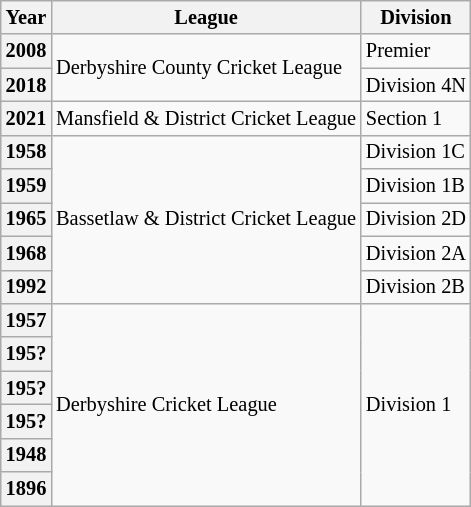<table class="wikitable sortable" style="font-size:85%">
<tr>
<th scope="col">Year</th>
<th scope="col">League</th>
<th scope="col">Division</th>
</tr>
<tr>
<th scope="row">2008</th>
<td rowspan=2>Derbyshire County Cricket League</td>
<td rowspan=1>Premier</td>
</tr>
<tr>
<th scope="row">2018</th>
<td>Division 4N</td>
</tr>
<tr>
<th scope="row">2021</th>
<td rowspan=1>Mansfield & District Cricket League</td>
<td rowspan=1>Section 1</td>
</tr>
<tr>
<th scope="row">1958</th>
<td rowspan=5>Bassetlaw & District Cricket League</td>
<td rowspan=1>Division 1C</td>
</tr>
<tr>
<th scope="row">1959</th>
<td rowspan=1>Division 1B</td>
</tr>
<tr>
<th scope="row">1965</th>
<td rowspan=1>Division 2D</td>
</tr>
<tr>
<th scope="row">1968</th>
<td rowspan=1>Division 2A</td>
</tr>
<tr>
<th scope="row">1992</th>
<td rowspan=1>Division 2B</td>
</tr>
<tr>
<th scope="row">1957</th>
<td rowspan=6>Derbyshire Cricket League</td>
<td rowspan=6>Division 1</td>
</tr>
<tr>
<th scope="row">195?</th>
</tr>
<tr>
<th scope="row">195?</th>
</tr>
<tr>
<th scope="row">195?</th>
</tr>
<tr>
<th scope="row">1948</th>
</tr>
<tr>
<th scope="row">1896</th>
</tr>
<tr class="sortbottom" style="display:none;">
<td colspan=3></td>
</tr>
</table>
